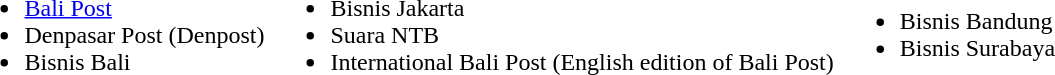<table>
<tr>
<td><br><ul><li><a href='#'>Bali Post</a></li><li>Denpasar Post (Denpost)</li><li>Bisnis Bali</li></ul></td>
<td><br><ul><li>Bisnis Jakarta</li><li>Suara NTB</li><li>International Bali Post (English edition of Bali Post)</li></ul></td>
<td><br><ul><li>Bisnis Bandung</li><li>Bisnis Surabaya</li></ul></td>
</tr>
</table>
